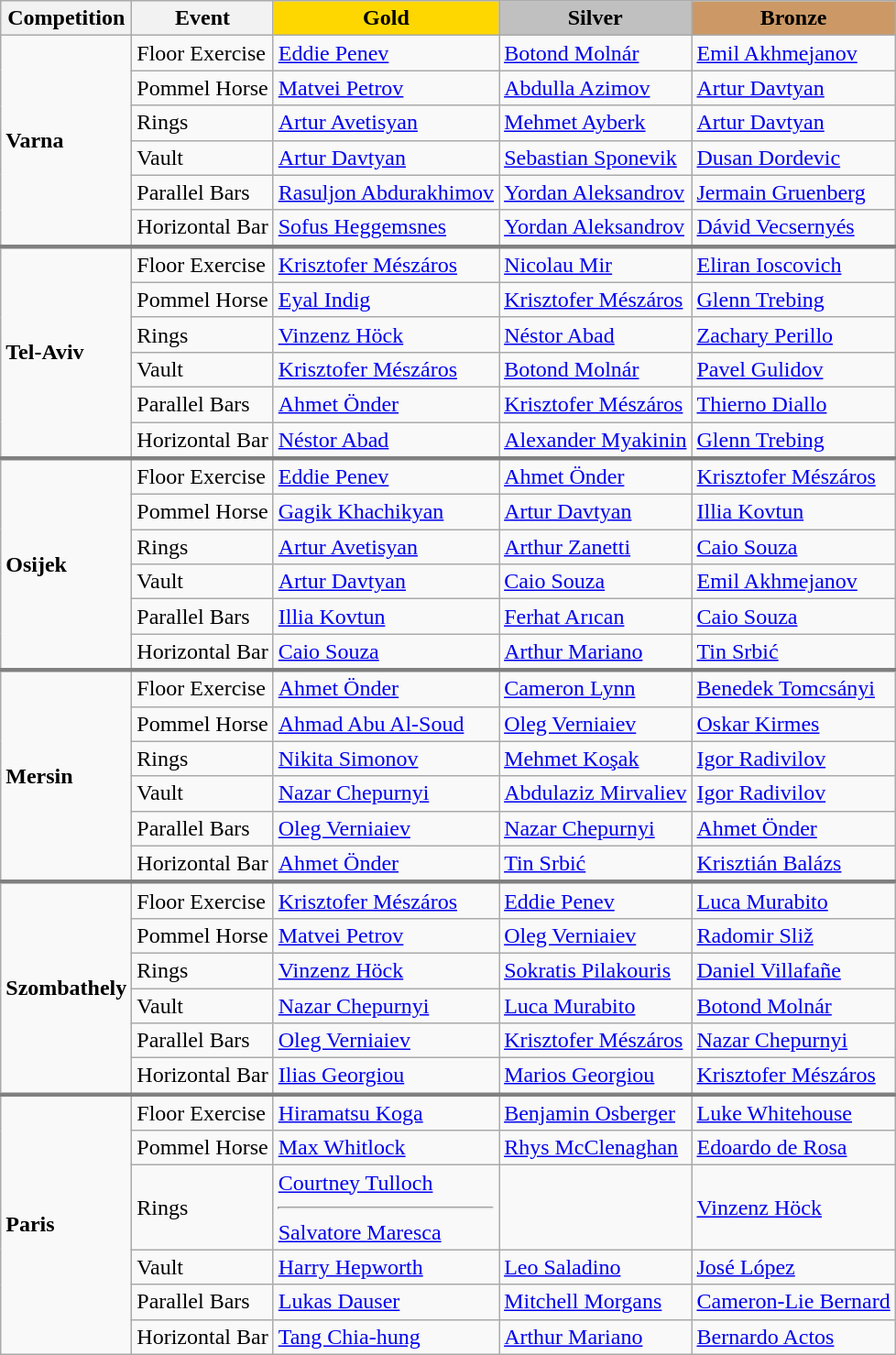<table class="wikitable">
<tr>
<th>Competition</th>
<th>Event</th>
<th style="background-color:gold;">Gold</th>
<th style="background-color:silver;">Silver</th>
<th style="background-color:#c96;">Bronze</th>
</tr>
<tr>
<td rowspan=6><strong>Varna</strong></td>
<td>Floor Exercise</td>
<td> <a href='#'>Eddie Penev</a></td>
<td> <a href='#'>Botond Molnár</a></td>
<td> <a href='#'>Emil Akhmejanov</a></td>
</tr>
<tr>
<td>Pommel Horse</td>
<td> <a href='#'>Matvei Petrov</a></td>
<td> <a href='#'>Abdulla Azimov</a></td>
<td> <a href='#'>Artur Davtyan</a></td>
</tr>
<tr>
<td>Rings</td>
<td> <a href='#'>Artur Avetisyan</a></td>
<td> <a href='#'>Mehmet Ayberk</a></td>
<td> <a href='#'>Artur Davtyan</a></td>
</tr>
<tr>
<td>Vault</td>
<td> <a href='#'>Artur Davtyan</a></td>
<td> <a href='#'>Sebastian Sponevik</a></td>
<td> <a href='#'>Dusan Dordevic</a></td>
</tr>
<tr>
<td>Parallel Bars</td>
<td> <a href='#'>Rasuljon Abdurakhimov</a></td>
<td> <a href='#'>Yordan Aleksandrov</a></td>
<td> <a href='#'>Jermain Gruenberg</a></td>
</tr>
<tr>
<td>Horizontal Bar</td>
<td> <a href='#'>Sofus Heggemsnes</a></td>
<td> <a href='#'>Yordan Aleksandrov</a></td>
<td> <a href='#'>Dávid Vecsernyés</a></td>
</tr>
<tr style="border-top: 3px solid grey;">
<td rowspan=6><strong>Tel-Aviv</strong></td>
<td>Floor Exercise</td>
<td> <a href='#'>Krisztofer Mészáros</a></td>
<td> <a href='#'>Nicolau Mir</a></td>
<td> <a href='#'>Eliran Ioscovich</a></td>
</tr>
<tr>
<td>Pommel Horse</td>
<td> <a href='#'>Eyal Indig</a></td>
<td> <a href='#'>Krisztofer Mészáros</a></td>
<td> <a href='#'>Glenn Trebing</a></td>
</tr>
<tr>
<td>Rings</td>
<td> <a href='#'>Vinzenz Höck</a></td>
<td> <a href='#'>Néstor Abad</a></td>
<td> <a href='#'>Zachary Perillo</a></td>
</tr>
<tr>
<td>Vault</td>
<td> <a href='#'>Krisztofer Mészáros</a></td>
<td> <a href='#'>Botond Molnár</a></td>
<td> <a href='#'>Pavel Gulidov</a></td>
</tr>
<tr>
<td>Parallel Bars</td>
<td> <a href='#'>Ahmet Önder</a></td>
<td> <a href='#'>Krisztofer Mészáros</a></td>
<td> <a href='#'>Thierno Diallo</a></td>
</tr>
<tr>
<td>Horizontal Bar</td>
<td> <a href='#'>Néstor Abad</a></td>
<td> <a href='#'>Alexander Myakinin</a></td>
<td> <a href='#'>Glenn Trebing</a></td>
</tr>
<tr style="border-top: 3px solid grey;">
<td rowspan=6><strong>Osijek</strong></td>
<td>Floor Exercise</td>
<td> <a href='#'>Eddie Penev</a></td>
<td> <a href='#'>Ahmet Önder</a></td>
<td> <a href='#'>Krisztofer Mészáros</a></td>
</tr>
<tr>
<td>Pommel Horse</td>
<td> <a href='#'>Gagik Khachikyan</a></td>
<td> <a href='#'>Artur Davtyan</a></td>
<td> <a href='#'>Illia Kovtun</a></td>
</tr>
<tr>
<td>Rings</td>
<td> <a href='#'>Artur Avetisyan</a></td>
<td> <a href='#'>Arthur Zanetti</a></td>
<td> <a href='#'>Caio Souza</a></td>
</tr>
<tr>
<td>Vault</td>
<td> <a href='#'>Artur Davtyan</a></td>
<td> <a href='#'>Caio Souza</a></td>
<td> <a href='#'>Emil Akhmejanov</a></td>
</tr>
<tr>
<td>Parallel Bars</td>
<td> <a href='#'>Illia Kovtun</a></td>
<td> <a href='#'>Ferhat Arıcan</a></td>
<td> <a href='#'>Caio Souza</a></td>
</tr>
<tr>
<td>Horizontal Bar</td>
<td> <a href='#'>Caio Souza</a></td>
<td> <a href='#'>Arthur Mariano</a></td>
<td> <a href='#'>Tin Srbić</a></td>
</tr>
<tr style="border-top: 3px solid grey;">
<td rowspan=6><strong>Mersin</strong></td>
<td>Floor Exercise</td>
<td> <a href='#'>Ahmet Önder</a></td>
<td> <a href='#'>Cameron Lynn</a></td>
<td> <a href='#'>Benedek Tomcsányi</a></td>
</tr>
<tr>
<td>Pommel Horse</td>
<td> <a href='#'>Ahmad Abu Al-Soud</a></td>
<td> <a href='#'>Oleg Verniaiev</a></td>
<td> <a href='#'>Oskar Kirmes</a></td>
</tr>
<tr>
<td>Rings</td>
<td> <a href='#'>Nikita Simonov</a></td>
<td> <a href='#'>Mehmet Koşak</a></td>
<td> <a href='#'>Igor Radivilov</a></td>
</tr>
<tr>
<td>Vault</td>
<td> <a href='#'>Nazar Chepurnyi</a></td>
<td> <a href='#'>Abdulaziz Mirvaliev</a></td>
<td> <a href='#'>Igor Radivilov</a></td>
</tr>
<tr>
<td>Parallel Bars</td>
<td> <a href='#'>Oleg Verniaiev</a></td>
<td> <a href='#'>Nazar Chepurnyi</a></td>
<td> <a href='#'>Ahmet Önder</a></td>
</tr>
<tr>
<td>Horizontal Bar</td>
<td> <a href='#'>Ahmet Önder</a></td>
<td> <a href='#'>Tin Srbić</a></td>
<td> <a href='#'>Krisztián Balázs</a></td>
</tr>
<tr style="border-top: 3px solid grey;">
<td rowspan=6><strong>Szombathely</strong></td>
<td>Floor Exercise</td>
<td> <a href='#'>Krisztofer Mészáros</a></td>
<td> <a href='#'>Eddie Penev</a></td>
<td> <a href='#'>Luca Murabito</a></td>
</tr>
<tr>
<td>Pommel Horse</td>
<td> <a href='#'>Matvei Petrov</a></td>
<td> <a href='#'>Oleg Verniaiev</a></td>
<td> <a href='#'>Radomir Sliž</a></td>
</tr>
<tr>
<td>Rings</td>
<td> <a href='#'>Vinzenz Höck</a></td>
<td> <a href='#'>Sokratis Pilakouris</a></td>
<td> <a href='#'>Daniel Villafañe</a></td>
</tr>
<tr>
<td>Vault</td>
<td> <a href='#'>Nazar Chepurnyi</a></td>
<td> <a href='#'>Luca Murabito</a></td>
<td> <a href='#'>Botond Molnár</a></td>
</tr>
<tr>
<td>Parallel Bars</td>
<td> <a href='#'>Oleg Verniaiev</a></td>
<td> <a href='#'>Krisztofer Mészáros</a></td>
<td> <a href='#'>Nazar Chepurnyi</a></td>
</tr>
<tr>
<td>Horizontal Bar</td>
<td> <a href='#'>Ilias Georgiou</a></td>
<td> <a href='#'>Marios Georgiou</a></td>
<td> <a href='#'>Krisztofer Mészáros</a></td>
</tr>
<tr style="border-top: 3px solid grey;">
<td rowspan=6><strong>Paris</strong></td>
<td>Floor Exercise</td>
<td> <a href='#'>Hiramatsu Koga</a></td>
<td> <a href='#'>Benjamin Osberger</a></td>
<td> <a href='#'>Luke Whitehouse</a></td>
</tr>
<tr>
<td>Pommel Horse</td>
<td> <a href='#'>Max Whitlock</a></td>
<td> <a href='#'>Rhys McClenaghan</a></td>
<td> <a href='#'>Edoardo de Rosa</a></td>
</tr>
<tr>
<td>Rings</td>
<td> <a href='#'>Courtney Tulloch</a> <hr>  <a href='#'>Salvatore Maresca</a></td>
<td></td>
<td> <a href='#'>Vinzenz Höck</a></td>
</tr>
<tr>
<td>Vault</td>
<td> <a href='#'>Harry Hepworth</a></td>
<td> <a href='#'>Leo Saladino</a></td>
<td> <a href='#'>José López</a></td>
</tr>
<tr>
<td>Parallel Bars</td>
<td> <a href='#'>Lukas Dauser</a></td>
<td> <a href='#'>Mitchell Morgans</a></td>
<td> <a href='#'>Cameron-Lie Bernard</a></td>
</tr>
<tr>
<td>Horizontal Bar</td>
<td> <a href='#'>Tang Chia-hung</a></td>
<td> <a href='#'>Arthur Mariano</a></td>
<td> <a href='#'>Bernardo Actos</a></td>
</tr>
</table>
